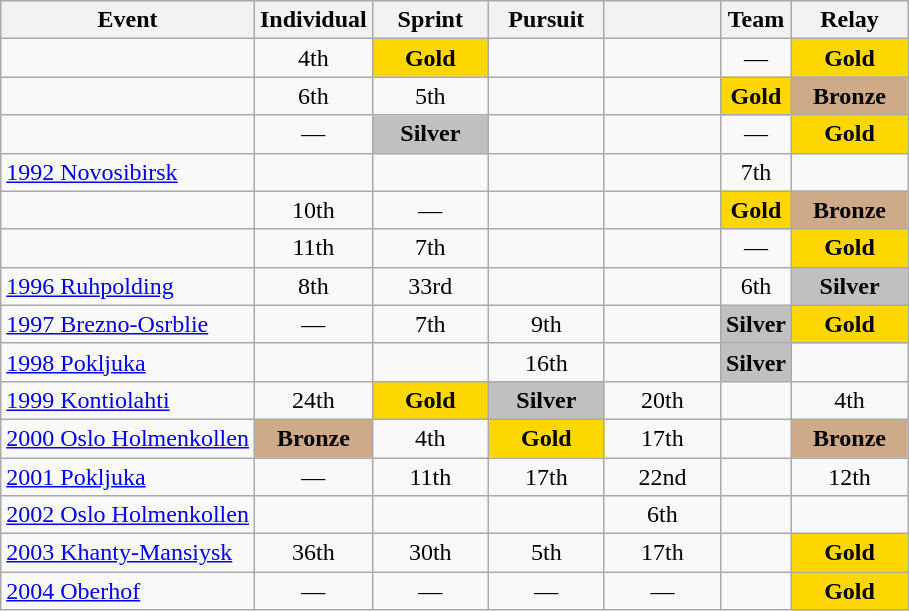<table class="wikitable" style="text-align: center;">
<tr ">
<th>Event</th>
<th style="width:70px;">Individual</th>
<th style="width:70px;">Sprint</th>
<th style="width:70px;">Pursuit</th>
<th style="width:70px;"></th>
<th>Team</th>
<th style="width:70px;">Relay</th>
</tr>
<tr>
<td align=left></td>
<td>4th</td>
<td style="background:gold;"><strong>Gold</strong></td>
<td></td>
<td></td>
<td>—</td>
<td style="background:gold;"><strong>Gold</strong></td>
</tr>
<tr>
<td align=left></td>
<td>6th</td>
<td>5th</td>
<td></td>
<td></td>
<td style="background:gold;"><strong>Gold</strong></td>
<td style="background:#cfaa88;"><strong>Bronze</strong></td>
</tr>
<tr>
<td align=left></td>
<td>—</td>
<td style="background:silver;"><strong>Silver</strong></td>
<td></td>
<td></td>
<td>—</td>
<td style="background:gold;"><strong>Gold</strong></td>
</tr>
<tr>
<td align=left> <a href='#'>1992 Novosibirsk</a></td>
<td></td>
<td></td>
<td></td>
<td></td>
<td>7th</td>
<td></td>
</tr>
<tr>
<td align=left></td>
<td>10th</td>
<td>—</td>
<td></td>
<td></td>
<td style="background:gold;"><strong>Gold</strong></td>
<td style="background:#cfaa88;"><strong>Bronze</strong></td>
</tr>
<tr>
<td align=left></td>
<td>11th</td>
<td>7th</td>
<td></td>
<td></td>
<td>—</td>
<td style="background:gold;"><strong>Gold</strong></td>
</tr>
<tr>
<td align=left> <a href='#'>1996 Ruhpolding</a></td>
<td>8th</td>
<td>33rd</td>
<td></td>
<td></td>
<td>6th</td>
<td style="background:silver;"><strong>Silver</strong></td>
</tr>
<tr>
<td align=left> <a href='#'>1997 Brezno-Osrblie</a></td>
<td>—</td>
<td>7th</td>
<td>9th</td>
<td></td>
<td style="background:silver;"><strong>Silver</strong></td>
<td style="background:gold;"><strong>Gold</strong></td>
</tr>
<tr>
<td align=left> <a href='#'>1998 Pokljuka</a></td>
<td></td>
<td></td>
<td>16th</td>
<td></td>
<td style="background:silver;"><strong>Silver</strong></td>
<td></td>
</tr>
<tr>
<td align=left> <a href='#'>1999 Kontiolahti</a></td>
<td>24th</td>
<td style="background:gold;"><strong>Gold</strong></td>
<td style="background:silver;"><strong>Silver</strong></td>
<td>20th</td>
<td></td>
<td>4th</td>
</tr>
<tr>
<td align=left> <a href='#'>2000 Oslo Holmenkollen</a></td>
<td style="background:#cfaa88;"><strong>Bronze</strong></td>
<td>4th</td>
<td style="background:gold;"><strong>Gold</strong></td>
<td>17th</td>
<td></td>
<td style="background:#cfaa88;"><strong>Bronze</strong></td>
</tr>
<tr>
<td align=left> <a href='#'>2001 Pokljuka</a></td>
<td>—</td>
<td>11th</td>
<td>17th</td>
<td>22nd</td>
<td></td>
<td>12th</td>
</tr>
<tr>
<td align=left> <a href='#'>2002 Oslo Holmenkollen</a></td>
<td></td>
<td></td>
<td></td>
<td>6th</td>
<td></td>
<td></td>
</tr>
<tr>
<td align=left> <a href='#'>2003 Khanty-Mansiysk</a></td>
<td>36th</td>
<td>30th</td>
<td>5th</td>
<td>17th</td>
<td></td>
<td style="background:gold;"><strong>Gold</strong></td>
</tr>
<tr>
<td align=left> <a href='#'>2004 Oberhof</a></td>
<td>—</td>
<td>—</td>
<td>—</td>
<td>—</td>
<td></td>
<td style="background:gold;"><strong>Gold</strong></td>
</tr>
</table>
